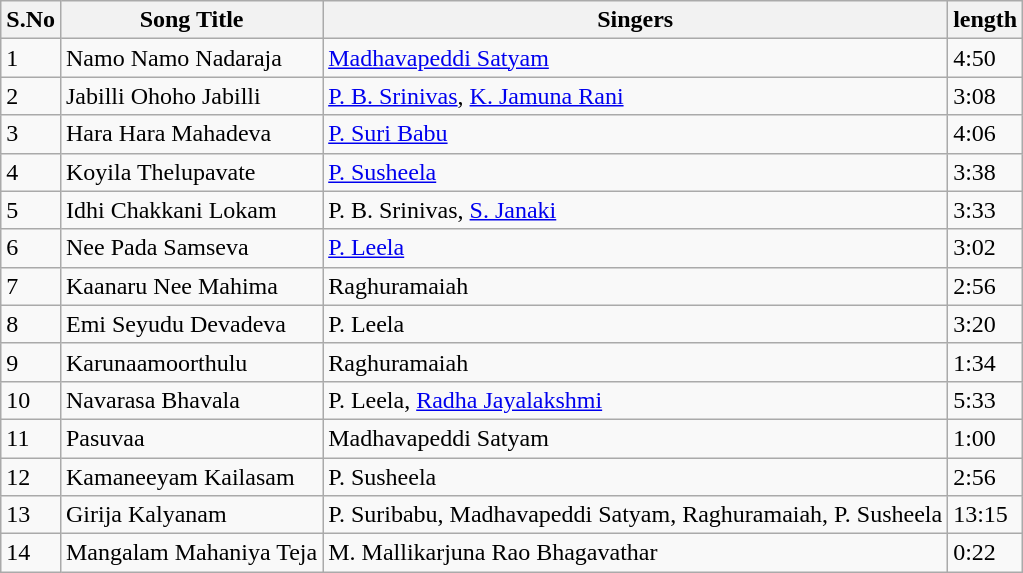<table class="wikitable">
<tr>
<th>S.No</th>
<th>Song Title</th>
<th>Singers</th>
<th>length</th>
</tr>
<tr>
<td>1</td>
<td>Namo Namo Nadaraja</td>
<td><a href='#'>Madhavapeddi Satyam</a></td>
<td>4:50</td>
</tr>
<tr>
<td>2</td>
<td>Jabilli Ohoho Jabilli</td>
<td><a href='#'>P. B. Srinivas</a>, <a href='#'>K. Jamuna Rani</a></td>
<td>3:08</td>
</tr>
<tr>
<td>3</td>
<td>Hara Hara Mahadeva</td>
<td><a href='#'>P. Suri Babu</a></td>
<td>4:06</td>
</tr>
<tr>
<td>4</td>
<td>Koyila Thelupavate</td>
<td><a href='#'>P. Susheela</a></td>
<td>3:38</td>
</tr>
<tr>
<td>5</td>
<td>Idhi Chakkani Lokam</td>
<td>P. B. Srinivas, <a href='#'>S. Janaki</a></td>
<td>3:33</td>
</tr>
<tr>
<td>6</td>
<td>Nee Pada Samseva</td>
<td><a href='#'>P. Leela</a></td>
<td>3:02</td>
</tr>
<tr>
<td>7</td>
<td>Kaanaru Nee Mahima</td>
<td>Raghuramaiah</td>
<td>2:56</td>
</tr>
<tr>
<td>8</td>
<td>Emi Seyudu Devadeva</td>
<td>P. Leela</td>
<td>3:20</td>
</tr>
<tr>
<td>9</td>
<td>Karunaamoorthulu</td>
<td>Raghuramaiah</td>
<td>1:34</td>
</tr>
<tr>
<td>10</td>
<td>Navarasa Bhavala</td>
<td>P. Leela, <a href='#'>Radha Jayalakshmi</a></td>
<td>5:33</td>
</tr>
<tr>
<td>11</td>
<td>Pasuvaa</td>
<td>Madhavapeddi Satyam</td>
<td>1:00</td>
</tr>
<tr>
<td>12</td>
<td>Kamaneeyam Kailasam</td>
<td>P. Susheela</td>
<td>2:56</td>
</tr>
<tr>
<td>13</td>
<td>Girija Kalyanam</td>
<td>P. Suribabu, Madhavapeddi Satyam, Raghuramaiah, P. Susheela</td>
<td>13:15</td>
</tr>
<tr>
<td>14</td>
<td>Mangalam Mahaniya Teja</td>
<td>M. Mallikarjuna Rao Bhagavathar</td>
<td>0:22</td>
</tr>
</table>
